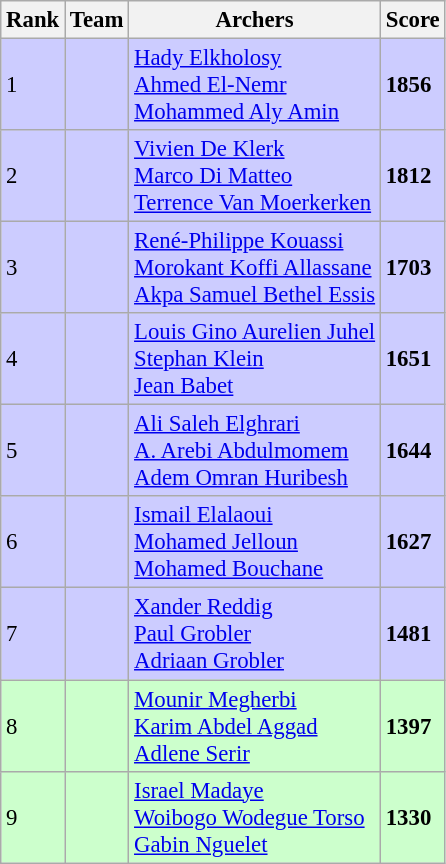<table class="wikitable sortable" style="font-size:95%; text-align:left;">
<tr>
<th>Rank</th>
<th>Team</th>
<th>Archers</th>
<th>Score</th>
</tr>
<tr style="background:#ccf;">
<td>1</td>
<td></td>
<td><a href='#'>Hady Elkholosy</a><br><a href='#'>Ahmed El-Nemr</a><br><a href='#'>Mohammed Aly Amin</a></td>
<td><strong>1856</strong></td>
</tr>
<tr style="background:#ccf;">
<td>2</td>
<td></td>
<td><a href='#'>Vivien De Klerk</a><br><a href='#'>Marco Di Matteo</a><br><a href='#'>Terrence Van Moerkerken</a></td>
<td><strong>1812</strong></td>
</tr>
<tr style="background:#ccf;">
<td>3</td>
<td></td>
<td><a href='#'>René-Philippe Kouassi</a><br><a href='#'>Morokant Koffi Allassane</a><br><a href='#'>Akpa Samuel Bethel Essis</a></td>
<td><strong>1703</strong></td>
</tr>
<tr style="background:#ccf;">
<td>4</td>
<td></td>
<td><a href='#'>Louis Gino Aurelien Juhel</a><br><a href='#'>Stephan Klein</a><br><a href='#'>Jean Babet</a></td>
<td><strong>1651</strong></td>
</tr>
<tr style="background:#ccf;">
<td>5</td>
<td></td>
<td><a href='#'>Ali Saleh Elghrari</a><br><a href='#'>A. Arebi Abdulmomem</a><br><a href='#'>Adem Omran Huribesh</a></td>
<td><strong>1644</strong></td>
</tr>
<tr style="background:#ccf;">
<td>6</td>
<td></td>
<td><a href='#'>Ismail Elalaoui</a><br><a href='#'>Mohamed Jelloun</a><br><a href='#'>Mohamed Bouchane</a></td>
<td><strong>1627</strong></td>
</tr>
<tr style="background:#ccf;">
<td>7</td>
<td></td>
<td><a href='#'>Xander Reddig</a><br><a href='#'>Paul Grobler</a><br><a href='#'>Adriaan Grobler</a></td>
<td><strong>1481</strong></td>
</tr>
<tr style="background:#cfc;">
<td>8</td>
<td></td>
<td><a href='#'>Mounir Megherbi</a><br><a href='#'>Karim Abdel Aggad</a><br><a href='#'>Adlene Serir</a></td>
<td><strong>1397</strong></td>
</tr>
<tr style="background:#cfc;">
<td>9</td>
<td></td>
<td><a href='#'>Israel Madaye</a><br><a href='#'>Woibogo Wodegue Torso</a><br><a href='#'>Gabin Nguelet</a></td>
<td><strong>1330</strong></td>
</tr>
</table>
